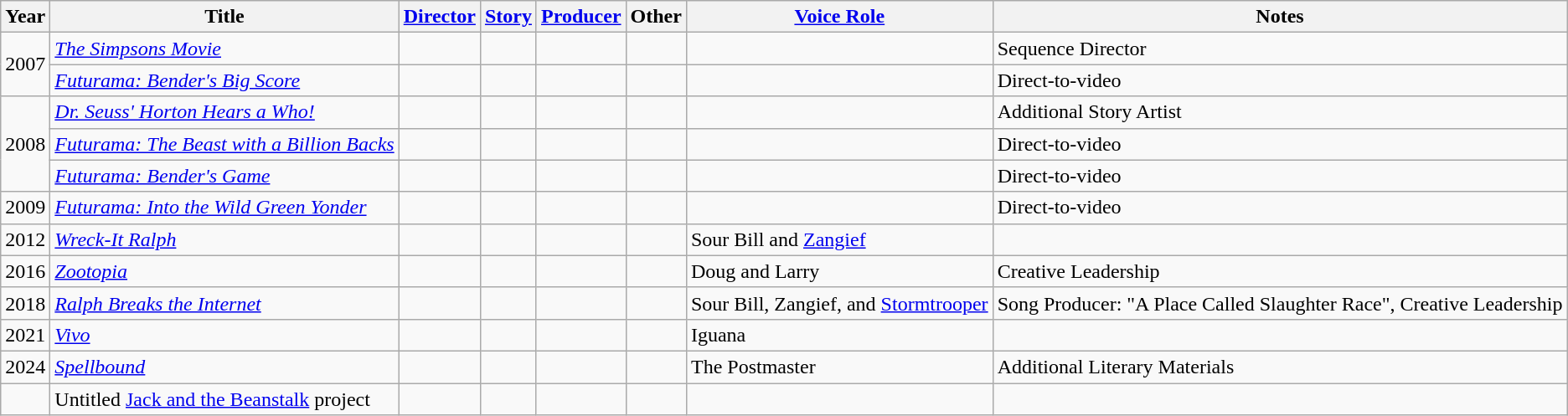<table class="wikitable">
<tr>
<th>Year</th>
<th>Title</th>
<th><a href='#'>Director</a></th>
<th><a href='#'>Story</a></th>
<th><a href='#'>Producer</a></th>
<th>Other</th>
<th><a href='#'>Voice Role</a></th>
<th>Notes</th>
</tr>
<tr>
<td rowspan=2>2007</td>
<td><em><a href='#'>The Simpsons Movie</a></em></td>
<td></td>
<td></td>
<td></td>
<td></td>
<td></td>
<td>Sequence Director</td>
</tr>
<tr>
<td><em><a href='#'>Futurama: Bender's Big Score</a></em></td>
<td></td>
<td></td>
<td></td>
<td></td>
<td></td>
<td>Direct-to-video</td>
</tr>
<tr>
<td rowspan=3>2008</td>
<td><em><a href='#'>Dr. Seuss' Horton Hears a Who!</a></em></td>
<td></td>
<td></td>
<td></td>
<td></td>
<td></td>
<td>Additional Story Artist</td>
</tr>
<tr>
<td><em><a href='#'>Futurama: The Beast with a Billion Backs</a></em></td>
<td></td>
<td></td>
<td></td>
<td></td>
<td></td>
<td>Direct-to-video</td>
</tr>
<tr>
<td><em><a href='#'>Futurama: Bender's Game</a></em></td>
<td></td>
<td></td>
<td></td>
<td></td>
<td></td>
<td>Direct-to-video</td>
</tr>
<tr>
<td>2009</td>
<td><em><a href='#'>Futurama: Into the Wild Green Yonder</a></em></td>
<td></td>
<td></td>
<td></td>
<td></td>
<td></td>
<td>Direct-to-video</td>
</tr>
<tr>
<td>2012</td>
<td><em><a href='#'>Wreck-It Ralph</a></em></td>
<td></td>
<td></td>
<td></td>
<td></td>
<td>Sour Bill and <a href='#'>Zangief</a></td>
<td></td>
</tr>
<tr>
<td>2016</td>
<td><em><a href='#'>Zootopia</a></em></td>
<td></td>
<td></td>
<td></td>
<td></td>
<td>Doug and Larry</td>
<td>Creative Leadership</td>
</tr>
<tr>
<td>2018</td>
<td><em><a href='#'>Ralph Breaks the Internet</a></em></td>
<td></td>
<td></td>
<td></td>
<td></td>
<td>Sour Bill, Zangief, and <a href='#'>Stormtrooper</a></td>
<td>Song Producer: "A Place Called Slaughter Race", Creative Leadership</td>
</tr>
<tr>
<td>2021</td>
<td><em><a href='#'>Vivo</a></em></td>
<td></td>
<td></td>
<td></td>
<td></td>
<td>Iguana</td>
<td></td>
</tr>
<tr>
<td>2024</td>
<td><em><a href='#'>Spellbound</a></em></td>
<td></td>
<td></td>
<td></td>
<td></td>
<td>The Postmaster</td>
<td>Additional Literary Materials</td>
</tr>
<tr>
<td></td>
<td>Untitled <a href='#'>Jack and the Beanstalk</a> project</td>
<td></td>
<td></td>
<td></td>
<td></td>
<td></td>
<td></td>
</tr>
</table>
